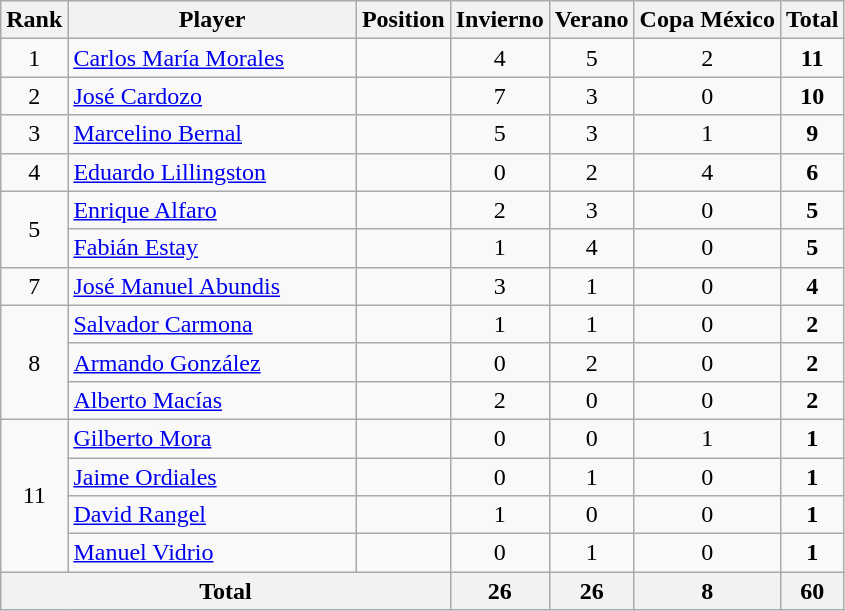<table class="wikitable">
<tr>
<th>Rank</th>
<th style="width:185px;">Player</th>
<th>Position</th>
<th>Invierno</th>
<th>Verano</th>
<th>Copa México</th>
<th>Total</th>
</tr>
<tr>
<td align=center>1</td>
<td> <a href='#'>Carlos María Morales</a></td>
<td align=center></td>
<td align=center>4</td>
<td align=center>5</td>
<td align=center>2</td>
<td align=center><strong>11</strong></td>
</tr>
<tr>
<td align=center>2</td>
<td> <a href='#'>José Cardozo</a></td>
<td align=center></td>
<td align=center>7</td>
<td align=center>3</td>
<td align=center>0</td>
<td align=center><strong>10</strong></td>
</tr>
<tr>
<td align=center>3</td>
<td> <a href='#'>Marcelino Bernal</a></td>
<td align=center></td>
<td align=center>5</td>
<td align=center>3</td>
<td align=center>1</td>
<td align=center><strong>9</strong></td>
</tr>
<tr>
<td align=center>4</td>
<td> <a href='#'>Eduardo Lillingston</a></td>
<td align=center></td>
<td align=center>0</td>
<td align=center>2</td>
<td align=center>4</td>
<td align=center><strong>6</strong></td>
</tr>
<tr>
<td align=center rowspan=2>5</td>
<td> <a href='#'>Enrique Alfaro</a></td>
<td align=center></td>
<td align=center>2</td>
<td align=center>3</td>
<td align=center>0</td>
<td align=center><strong>5</strong></td>
</tr>
<tr>
<td> <a href='#'>Fabián Estay</a></td>
<td align=center></td>
<td align=center>1</td>
<td align=center>4</td>
<td align=center>0</td>
<td align=center><strong>5</strong></td>
</tr>
<tr>
<td align=center>7</td>
<td> <a href='#'>José Manuel Abundis</a></td>
<td align=center></td>
<td align=center>3</td>
<td align=center>1</td>
<td align=center>0</td>
<td align=center><strong>4</strong></td>
</tr>
<tr>
<td align=center rowspan=3>8</td>
<td> <a href='#'>Salvador Carmona</a></td>
<td align=center></td>
<td align=center>1</td>
<td align=center>1</td>
<td align=center>0</td>
<td align=center><strong>2</strong></td>
</tr>
<tr>
<td> <a href='#'>Armando González</a></td>
<td align=center></td>
<td align=center>0</td>
<td align=center>2</td>
<td align=center>0</td>
<td align=center><strong>2</strong></td>
</tr>
<tr>
<td> <a href='#'>Alberto Macías</a></td>
<td align=center></td>
<td align=center>2</td>
<td align=center>0</td>
<td align=center>0</td>
<td align=center><strong>2</strong></td>
</tr>
<tr>
<td align=center rowspan=4>11</td>
<td> <a href='#'>Gilberto Mora</a></td>
<td align=center></td>
<td align=center>0</td>
<td align=center>0</td>
<td align=center>1</td>
<td align=center><strong>1</strong></td>
</tr>
<tr>
<td> <a href='#'>Jaime Ordiales</a></td>
<td align=center></td>
<td align=center>0</td>
<td align=center>1</td>
<td align=center>0</td>
<td align=center><strong>1</strong></td>
</tr>
<tr>
<td> <a href='#'>David Rangel</a></td>
<td align=center></td>
<td align=center>1</td>
<td align=center>0</td>
<td align=center>0</td>
<td align=center><strong>1</strong></td>
</tr>
<tr>
<td> <a href='#'>Manuel Vidrio</a></td>
<td align=center></td>
<td align=center>0</td>
<td align=center>1</td>
<td align=center>0</td>
<td align=center><strong>1</strong></td>
</tr>
<tr>
<th align=center colspan=3>Total</th>
<th align=center>26</th>
<th align=center>26</th>
<th align=center>8</th>
<th align=center>60</th>
</tr>
</table>
